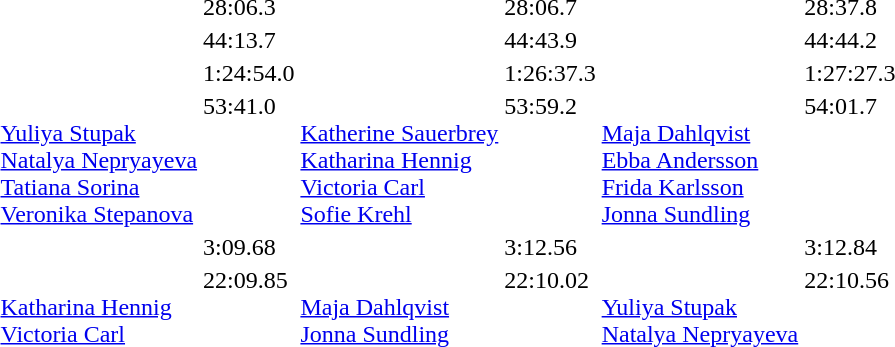<table>
<tr valign="top">
<td><br></td>
<td></td>
<td>28:06.3</td>
<td></td>
<td>28:06.7</td>
<td></td>
<td>28:37.8</td>
</tr>
<tr valign="top">
<td><br></td>
<td></td>
<td>44:13.7</td>
<td></td>
<td>44:43.9</td>
<td></td>
<td>44:44.2</td>
</tr>
<tr valign="top">
<td><br></td>
<td></td>
<td>1:24:54.0</td>
<td></td>
<td>1:26:37.3</td>
<td></td>
<td>1:27:27.3</td>
</tr>
<tr valign="top">
<td><br></td>
<td><br><a href='#'>Yuliya Stupak</a><br><a href='#'>Natalya Nepryayeva</a><br><a href='#'>Tatiana Sorina</a><br><a href='#'>Veronika Stepanova</a></td>
<td>53:41.0</td>
<td><br><a href='#'>Katherine Sauerbrey</a><br><a href='#'>Katharina Hennig</a><br><a href='#'>Victoria Carl</a><br><a href='#'>Sofie Krehl</a></td>
<td>53:59.2</td>
<td><br> <a href='#'>Maja Dahlqvist</a><br><a href='#'>Ebba Andersson</a><br><a href='#'>Frida Karlsson</a><br><a href='#'>Jonna Sundling</a></td>
<td>54:01.7</td>
</tr>
<tr valign="top">
<td><br></td>
<td></td>
<td>3:09.68</td>
<td></td>
<td>3:12.56</td>
<td></td>
<td>3:12.84</td>
</tr>
<tr valign="top">
<td><br></td>
<td><br><a href='#'>Katharina Hennig</a><br><a href='#'>Victoria Carl</a></td>
<td>22:09.85</td>
<td><br><a href='#'>Maja Dahlqvist</a><br><a href='#'>Jonna Sundling</a></td>
<td>22:10.02</td>
<td><br><a href='#'>Yuliya Stupak</a><br><a href='#'>Natalya Nepryayeva</a></td>
<td>22:10.56</td>
</tr>
</table>
